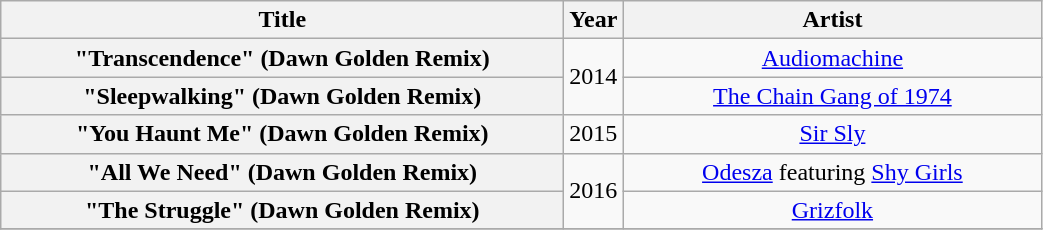<table class="wikitable plainrowheaders" style="text-align:center">
<tr>
<th scope="col" style="width:23em;">Title</th>
<th scope="col">Year</th>
<th scope="col" style="width:17em;">Artist</th>
</tr>
<tr>
<th scope="row">"Transcendence" (Dawn Golden Remix)</th>
<td rowspan="2">2014</td>
<td><a href='#'>Audiomachine</a></td>
</tr>
<tr>
<th scope="row">"Sleepwalking" (Dawn Golden Remix)</th>
<td><a href='#'>The Chain Gang of 1974</a></td>
</tr>
<tr>
<th scope="row">"You Haunt Me" (Dawn Golden Remix)</th>
<td>2015</td>
<td><a href='#'>Sir Sly</a></td>
</tr>
<tr>
<th scope="row">"All We Need" (Dawn Golden Remix)</th>
<td rowspan="2">2016</td>
<td><a href='#'>Odesza</a> featuring <a href='#'>Shy Girls</a></td>
</tr>
<tr>
<th scope="row">"The Struggle" (Dawn Golden Remix)</th>
<td><a href='#'>Grizfolk</a></td>
</tr>
<tr>
</tr>
</table>
